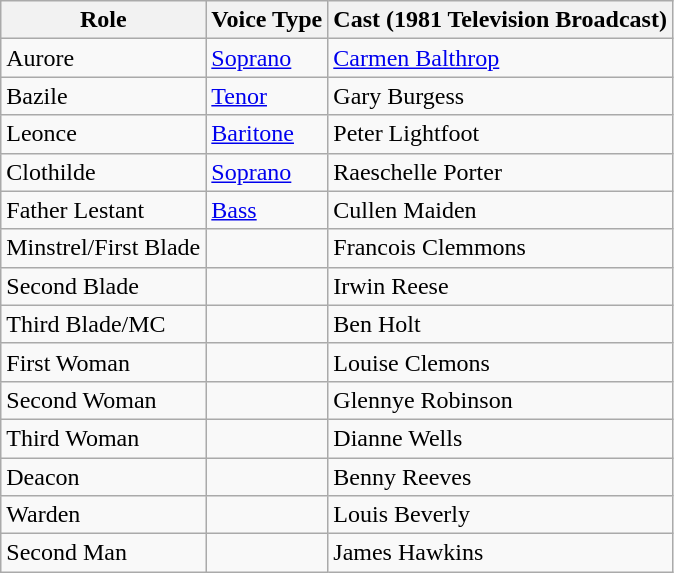<table class="wikitable">
<tr>
<th>Role</th>
<th>Voice Type</th>
<th>Cast (1981 Television Broadcast)</th>
</tr>
<tr>
<td>Aurore</td>
<td><a href='#'>Soprano</a></td>
<td><a href='#'>Carmen Balthrop</a></td>
</tr>
<tr>
<td>Bazile</td>
<td><a href='#'>Tenor</a></td>
<td>Gary Burgess</td>
</tr>
<tr>
<td>Leonce</td>
<td><a href='#'>Baritone</a></td>
<td>Peter Lightfoot</td>
</tr>
<tr>
<td>Clothilde</td>
<td><a href='#'>Soprano</a></td>
<td>Raeschelle Porter</td>
</tr>
<tr>
<td>Father Lestant</td>
<td><a href='#'>Bass</a></td>
<td>Cullen Maiden</td>
</tr>
<tr>
<td>Minstrel/First Blade</td>
<td></td>
<td>Francois Clemmons</td>
</tr>
<tr>
<td>Second Blade</td>
<td></td>
<td>Irwin Reese</td>
</tr>
<tr>
<td>Third Blade/MC</td>
<td></td>
<td>Ben Holt</td>
</tr>
<tr>
<td>First Woman</td>
<td></td>
<td>Louise Clemons</td>
</tr>
<tr>
<td>Second Woman</td>
<td></td>
<td>Glennye Robinson</td>
</tr>
<tr>
<td>Third Woman</td>
<td></td>
<td>Dianne Wells</td>
</tr>
<tr>
<td>Deacon</td>
<td></td>
<td>Benny Reeves</td>
</tr>
<tr>
<td>Warden</td>
<td></td>
<td>Louis Beverly</td>
</tr>
<tr>
<td>Second Man</td>
<td></td>
<td>James Hawkins</td>
</tr>
</table>
